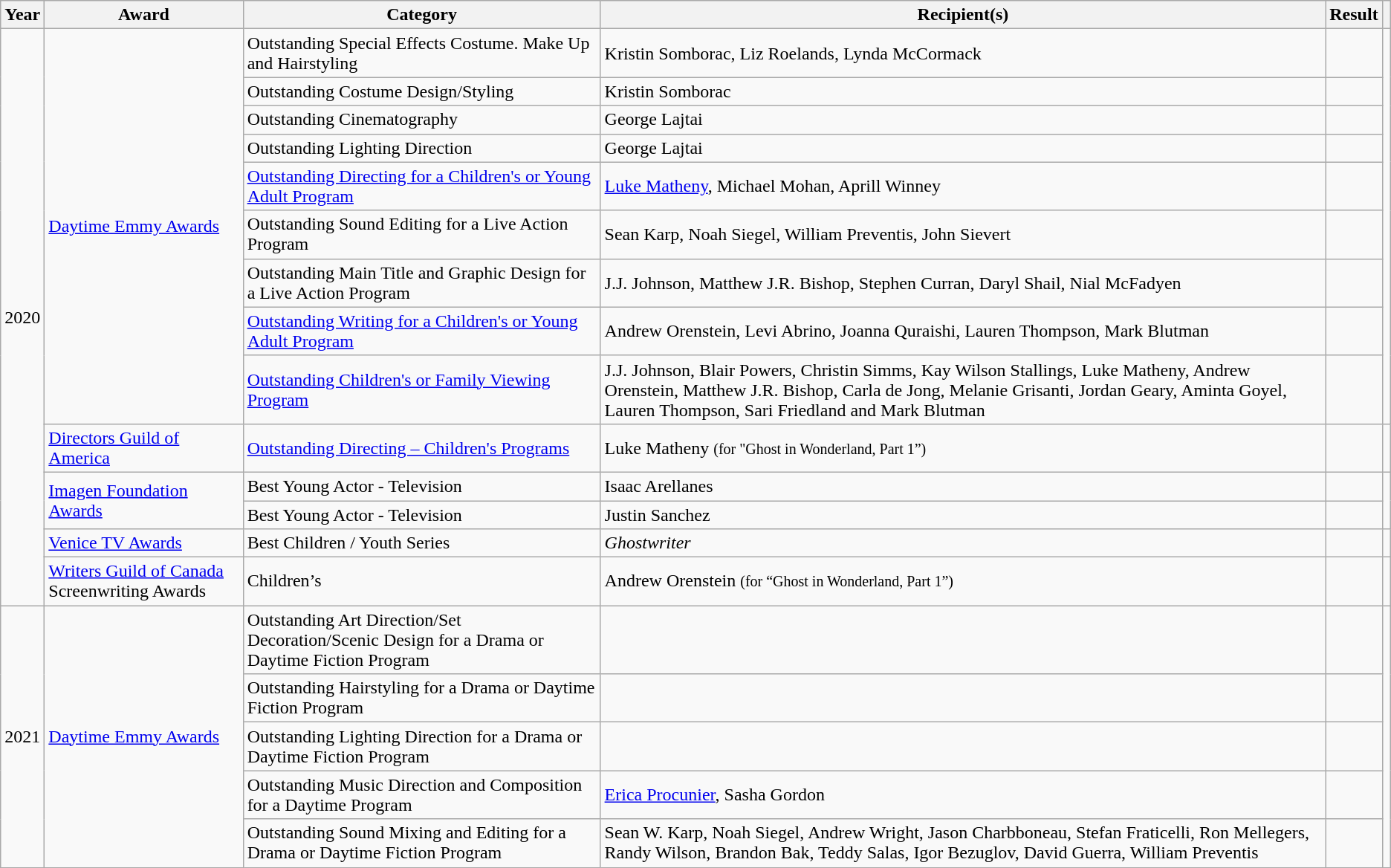<table class="wikitable sortable">
<tr>
<th>Year</th>
<th>Award</th>
<th>Category</th>
<th>Recipient(s)</th>
<th>Result</th>
<th class="unsortable"></th>
</tr>
<tr>
<td rowspan="14">2020</td>
<td rowspan="9"><a href='#'>Daytime Emmy Awards</a></td>
<td>Outstanding Special Effects Costume. Make Up and Hairstyling</td>
<td>Kristin Somborac, Liz Roelands, Lynda McCormack</td>
<td></td>
<td rowspan="9" align="center"></td>
</tr>
<tr>
<td>Outstanding Costume Design/Styling</td>
<td>Kristin Somborac</td>
<td></td>
</tr>
<tr>
<td>Outstanding Cinematography</td>
<td>George Lajtai</td>
<td></td>
</tr>
<tr>
<td>Outstanding Lighting Direction</td>
<td>George Lajtai</td>
<td></td>
</tr>
<tr>
<td><a href='#'>Outstanding Directing for a Children's or Young Adult Program</a></td>
<td><a href='#'>Luke Matheny</a>, Michael Mohan, Aprill Winney</td>
<td></td>
</tr>
<tr>
<td>Outstanding Sound Editing for a Live Action Program</td>
<td>Sean Karp, Noah Siegel, William Preventis, John Sievert</td>
<td></td>
</tr>
<tr>
<td>Outstanding Main Title and Graphic Design for a Live Action Program</td>
<td>J.J. Johnson, Matthew J.R. Bishop, Stephen Curran, Daryl Shail, Nial McFadyen</td>
<td></td>
</tr>
<tr>
<td><a href='#'>Outstanding Writing for a Children's or Young Adult Program</a></td>
<td>Andrew Orenstein, Levi Abrino, Joanna Quraishi, Lauren Thompson, Mark Blutman</td>
<td></td>
</tr>
<tr>
<td><a href='#'>Outstanding Children's or Family Viewing Program</a></td>
<td>J.J. Johnson, Blair Powers, Christin Simms, Kay Wilson Stallings, Luke Matheny, Andrew Orenstein, Matthew J.R. Bishop, Carla de Jong, Melanie Grisanti, Jordan Geary, Aminta Goyel, Lauren Thompson, Sari Friedland and Mark Blutman</td>
<td></td>
</tr>
<tr>
<td><a href='#'>Directors Guild of America</a></td>
<td><a href='#'>Outstanding Directing – Children's Programs</a></td>
<td>Luke Matheny <small>(for "Ghost in Wonderland, Part 1”)</small></td>
<td></td>
<td align="center"></td>
</tr>
<tr>
<td rowspan="2"><a href='#'>Imagen Foundation Awards</a></td>
<td>Best Young Actor - Television</td>
<td>Isaac Arellanes</td>
<td></td>
<td rowspan="2" align="center"></td>
</tr>
<tr>
<td>Best Young Actor - Television</td>
<td>Justin Sanchez</td>
<td></td>
</tr>
<tr>
<td><a href='#'>Venice TV Awards</a></td>
<td>Best Children / Youth Series</td>
<td><em>Ghostwriter</em></td>
<td></td>
<td align="center"></td>
</tr>
<tr>
<td><a href='#'>Writers Guild of Canada</a> Screenwriting Awards</td>
<td>Children’s</td>
<td>Andrew Orenstein <small>(for “Ghost in Wonderland, Part 1”)</small></td>
<td></td>
<td align="center"></td>
</tr>
<tr>
<td rowspan="5">2021</td>
<td rowspan="5"><a href='#'>Daytime Emmy Awards</a></td>
<td>Outstanding Art Direction/Set Decoration/Scenic Design for a Drama or Daytime Fiction Program</td>
<td></td>
<td></td>
<td rowspan="5" align="center"></td>
</tr>
<tr>
<td>Outstanding Hairstyling for a Drama or Daytime Fiction Program</td>
<td></td>
<td></td>
</tr>
<tr>
<td>Outstanding Lighting Direction for a Drama or Daytime Fiction Program</td>
<td></td>
<td></td>
</tr>
<tr>
<td>Outstanding Music Direction and Composition for a Daytime Program</td>
<td><a href='#'>Erica Procunier</a>, Sasha Gordon</td>
<td></td>
</tr>
<tr>
<td>Outstanding Sound Mixing and Editing for a Drama or Daytime Fiction Program</td>
<td>Sean W. Karp, Noah Siegel, Andrew Wright, Jason Charbboneau, Stefan Fraticelli, Ron Mellegers, Randy Wilson, Brandon Bak, Teddy Salas, Igor Bezuglov, David Guerra, William Preventis</td>
<td></td>
</tr>
</table>
